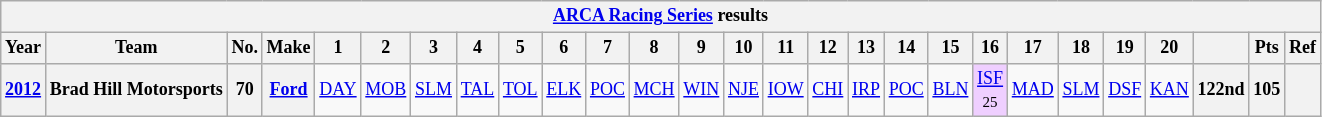<table class="wikitable" style="text-align:center; font-size:75%">
<tr>
<th colspan=45><a href='#'>ARCA Racing Series</a> results</th>
</tr>
<tr>
<th>Year</th>
<th>Team</th>
<th>No.</th>
<th>Make</th>
<th>1</th>
<th>2</th>
<th>3</th>
<th>4</th>
<th>5</th>
<th>6</th>
<th>7</th>
<th>8</th>
<th>9</th>
<th>10</th>
<th>11</th>
<th>12</th>
<th>13</th>
<th>14</th>
<th>15</th>
<th>16</th>
<th>17</th>
<th>18</th>
<th>19</th>
<th>20</th>
<th></th>
<th>Pts</th>
<th>Ref</th>
</tr>
<tr>
<th><a href='#'>2012</a></th>
<th>Brad Hill Motorsports</th>
<th>70</th>
<th><a href='#'>Ford</a></th>
<td><a href='#'>DAY</a></td>
<td><a href='#'>MOB</a></td>
<td><a href='#'>SLM</a></td>
<td><a href='#'>TAL</a></td>
<td><a href='#'>TOL</a></td>
<td><a href='#'>ELK</a></td>
<td><a href='#'>POC</a></td>
<td><a href='#'>MCH</a></td>
<td><a href='#'>WIN</a></td>
<td><a href='#'>NJE</a></td>
<td><a href='#'>IOW</a></td>
<td><a href='#'>CHI</a></td>
<td><a href='#'>IRP</a></td>
<td><a href='#'>POC</a></td>
<td><a href='#'>BLN</a></td>
<td style="background:#EFCFFF;"><a href='#'>ISF</a><br><small>25</small></td>
<td><a href='#'>MAD</a></td>
<td><a href='#'>SLM</a></td>
<td><a href='#'>DSF</a></td>
<td><a href='#'>KAN</a></td>
<th>122nd</th>
<th>105</th>
<th></th>
</tr>
</table>
